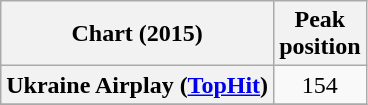<table class="wikitable plainrowheaders" style="text-align:center">
<tr>
<th scope="col">Chart (2015)</th>
<th scope="col">Peak<br>position</th>
</tr>
<tr>
<th scope="row">Ukraine Airplay (<a href='#'>TopHit</a>)</th>
<td>154</td>
</tr>
<tr>
</tr>
</table>
